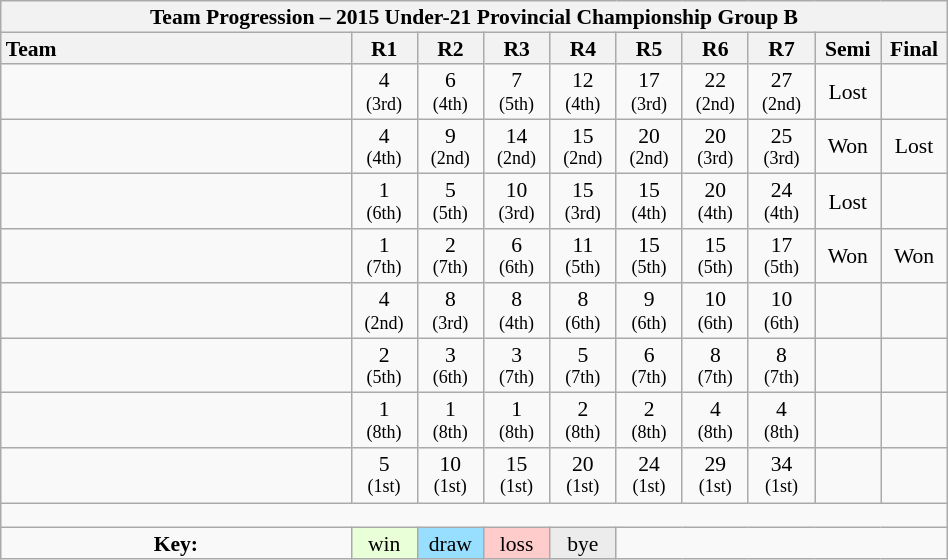<table class="wikitable collapsible" style="text-align:center; line-height:100%; width:50%; font-size:90%">
<tr>
<th colspan=100%>Team Progression – 2015 Under-21 Provincial Championship Group B</th>
</tr>
<tr>
<th style="text-align:left; width:37%;">Team</th>
<th style="width:7%;">R1</th>
<th style="width:7%;">R2</th>
<th style="width:7%;">R3</th>
<th style="width:7%;">R4</th>
<th style="width:7%;">R5</th>
<th style="width:7%;">R6</th>
<th style="width:7%;">R7</th>
<th style="width:7%;">Semi</th>
<th style="width:7%;">Final</th>
</tr>
<tr>
<td align=left></td>
<td>4 <br><small>(3rd)</small></td>
<td>6 <br><small>(4th)</small></td>
<td>7 <br><small>(5th)</small></td>
<td>12 <br><small>(4th)</small></td>
<td>17 <br><small>(3rd)</small></td>
<td>22 <br><small>(2nd)</small></td>
<td>27 <br><small>(2nd)</small></td>
<td>Lost</td>
<td> </td>
</tr>
<tr>
<td align=left></td>
<td>4 <br><small>(4th)</small></td>
<td>9 <br><small>(2nd)</small></td>
<td>14 <br><small>(2nd)</small></td>
<td>15 <br><small>(2nd)</small></td>
<td>20 <br><small>(2nd)</small></td>
<td>20 <br><small>(3rd)</small></td>
<td>25 <br><small>(3rd)</small></td>
<td>Won</td>
<td>Lost</td>
</tr>
<tr>
<td align=left></td>
<td>1 <br><small>(6th)</small></td>
<td>5 <br><small>(5th)</small></td>
<td>10 <br><small>(3rd)</small></td>
<td>15 <br><small>(3rd)</small></td>
<td>15 <br><small>(4th)</small></td>
<td>20 <br><small>(4th)</small></td>
<td>24 <br><small>(4th)</small></td>
<td>Lost</td>
<td> </td>
</tr>
<tr>
<td align=left></td>
<td>1 <br><small>(7th)</small></td>
<td>2 <br><small>(7th)</small></td>
<td>6 <br><small>(6th)</small></td>
<td>11 <br><small>(5th)</small></td>
<td>15 <br><small>(5th)</small></td>
<td>15 <br><small>(5th)</small></td>
<td>17 <br><small>(5th)</small></td>
<td>Won</td>
<td>Won</td>
</tr>
<tr>
<td align=left></td>
<td>4 <br><small>(2nd)</small></td>
<td>8 <br><small>(3rd)</small></td>
<td>8 <br><small>(4th)</small></td>
<td>8 <br><small>(6th)</small></td>
<td>9 <br><small>(6th)</small></td>
<td>10 <br><small>(6th)</small></td>
<td>10 <br><small>(6th)</small></td>
<td> </td>
<td> </td>
</tr>
<tr>
<td align=left></td>
<td>2 <br><small>(5th)</small></td>
<td>3 <br><small>(6th)</small></td>
<td>3 <br><small>(7th)</small></td>
<td>5 <br><small>(7th)</small></td>
<td>6 <br><small>(7th)</small></td>
<td>8 <br><small>(7th)</small></td>
<td>8 <br><small>(7th)</small></td>
<td> </td>
<td> </td>
</tr>
<tr>
<td align=left></td>
<td>1 <br><small>(8th)</small></td>
<td>1 <br><small>(8th)</small></td>
<td>1 <br><small>(8th)</small></td>
<td>2 <br><small>(8th)</small></td>
<td>2 <br><small>(8th)</small></td>
<td>4 <br><small>(8th)</small></td>
<td>4 <br><small>(8th)</small></td>
<td> </td>
<td> </td>
</tr>
<tr>
<td align=left> </td>
<td>5 <br><small>(1st)</small></td>
<td>10 <br><small>(1st)</small></td>
<td>15 <br><small>(1st)</small></td>
<td>20 <br><small>(1st)</small></td>
<td>24 <br><small>(1st)</small></td>
<td>29 <br><small>(1st)</small></td>
<td>34 <br><small>(1st)</small></td>
<td> </td>
<td> </td>
</tr>
<tr>
<td colspan=100% style="height:10px"></td>
</tr>
<tr>
<td><strong>Key:</strong></td>
<td style="background:#E8FFD8;">win</td>
<td style="background:#97DEFF;">draw</td>
<td style="background:#FFCCCC;">loss</td>
<td style="background:#ECECEC;">bye</td>
<td colspan=100%></td>
</tr>
</table>
